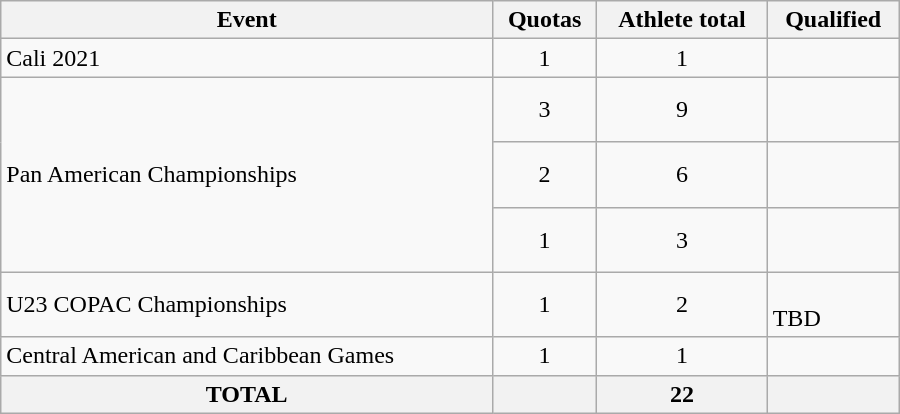<table class="wikitable" width=600>
<tr>
<th>Event</th>
<th>Quotas</th>
<th>Athlete total</th>
<th>Qualified</th>
</tr>
<tr>
<td>Cali 2021</td>
<td align=center>1</td>
<td align=center>1</td>
<td></td>
</tr>
<tr>
<td rowspan=3>Pan American Championships</td>
<td align=center>3</td>
<td align=center>9</td>
<td><br><br></td>
</tr>
<tr>
<td align=center>2</td>
<td align=center>6</td>
<td><br><br></td>
</tr>
<tr>
<td align=center>1</td>
<td align=center>3</td>
<td><br><br></td>
</tr>
<tr>
<td>U23 COPAC Championships</td>
<td align=center>1</td>
<td align=center>2</td>
<td><br>TBD</td>
</tr>
<tr>
<td>Central American and Caribbean Games</td>
<td align=center>1</td>
<td align=center>1</td>
<td></td>
</tr>
<tr>
<th>TOTAL</th>
<th></th>
<th>22</th>
<th></th>
</tr>
</table>
